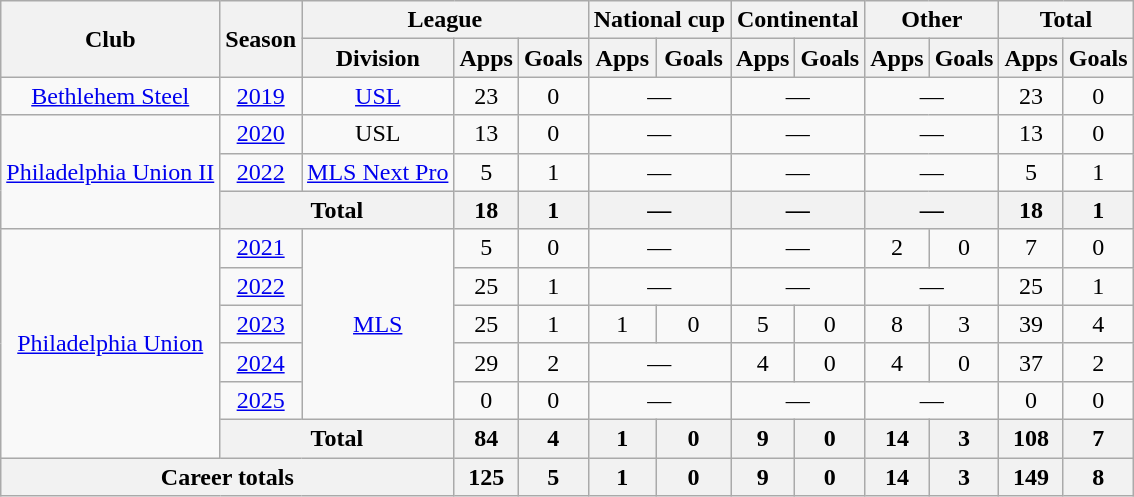<table class="wikitable" style="text-align:center">
<tr>
<th rowspan="2">Club</th>
<th rowspan="2">Season</th>
<th colspan="3">League</th>
<th colspan="2">National cup</th>
<th colspan="2">Continental</th>
<th colspan="2">Other</th>
<th colspan="2">Total</th>
</tr>
<tr>
<th>Division</th>
<th>Apps</th>
<th>Goals</th>
<th>Apps</th>
<th>Goals</th>
<th>Apps</th>
<th>Goals</th>
<th>Apps</th>
<th>Goals</th>
<th>Apps</th>
<th>Goals</th>
</tr>
<tr>
<td><a href='#'>Bethlehem Steel</a></td>
<td><a href='#'>2019</a></td>
<td><a href='#'>USL</a></td>
<td>23</td>
<td>0</td>
<td colspan="2">—</td>
<td colspan="2">—</td>
<td colspan="2">—</td>
<td>23</td>
<td>0</td>
</tr>
<tr>
<td rowspan="3"><a href='#'>Philadelphia Union II</a></td>
<td><a href='#'>2020</a></td>
<td>USL</td>
<td>13</td>
<td>0</td>
<td colspan="2">—</td>
<td colspan="2">—</td>
<td colspan="2">—</td>
<td>13</td>
<td>0</td>
</tr>
<tr>
<td><a href='#'>2022</a></td>
<td><a href='#'>MLS Next Pro</a></td>
<td>5</td>
<td>1</td>
<td colspan="2">—</td>
<td colspan="2">—</td>
<td colspan="2">—</td>
<td>5</td>
<td>1</td>
</tr>
<tr>
<th colspan="2">Total</th>
<th>18</th>
<th>1</th>
<th colspan="2">—</th>
<th colspan="2">—</th>
<th colspan="2">—</th>
<th>18</th>
<th>1</th>
</tr>
<tr>
<td rowspan="6"><a href='#'>Philadelphia Union</a></td>
<td><a href='#'>2021</a></td>
<td rowspan="5"><a href='#'>MLS</a></td>
<td>5</td>
<td>0</td>
<td colspan="2">—</td>
<td colspan="2">—</td>
<td>2</td>
<td>0</td>
<td>7</td>
<td>0</td>
</tr>
<tr>
<td><a href='#'>2022</a></td>
<td>25</td>
<td>1</td>
<td colspan="2">—</td>
<td colspan="2">—</td>
<td colspan="2">—</td>
<td>25</td>
<td>1</td>
</tr>
<tr>
<td><a href='#'>2023</a></td>
<td>25</td>
<td>1</td>
<td>1</td>
<td>0</td>
<td>5</td>
<td>0</td>
<td>8</td>
<td>3</td>
<td>39</td>
<td>4</td>
</tr>
<tr>
<td><a href='#'>2024</a></td>
<td>29</td>
<td>2</td>
<td colspan="2">—</td>
<td>4</td>
<td>0</td>
<td>4</td>
<td>0</td>
<td>37</td>
<td>2</td>
</tr>
<tr>
<td><a href='#'>2025</a></td>
<td>0</td>
<td>0</td>
<td colspan="2">—</td>
<td colspan="2">—</td>
<td colspan="2">—</td>
<td>0</td>
<td>0</td>
</tr>
<tr>
<th colspan="2">Total</th>
<th>84</th>
<th>4</th>
<th>1</th>
<th>0</th>
<th>9</th>
<th>0</th>
<th>14</th>
<th>3</th>
<th>108</th>
<th>7</th>
</tr>
<tr>
<th colspan="3">Career totals</th>
<th>125</th>
<th>5</th>
<th>1</th>
<th>0</th>
<th>9</th>
<th>0</th>
<th>14</th>
<th>3</th>
<th>149</th>
<th>8</th>
</tr>
</table>
